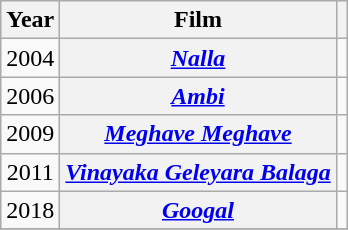<table class="wikitable plainrowheaders sortable" style="margin-right: 0;">
<tr>
<th>Year</th>
<th>Film</th>
<th></th>
</tr>
<tr>
<td style="text-align: center;">2004</td>
<th scope="row" style="text-align: center;"><em><a href='#'>Nalla</a></em></th>
<td style="text-align: center;"></td>
</tr>
<tr>
<td style="text-align: center;">2006</td>
<th scope="row" style="text-align: center;"><em><a href='#'>Ambi</a></em></th>
<td style="text-align: center;"></td>
</tr>
<tr>
<td style="text-align: center;">2009</td>
<th scope="row" style="text-align: center;"><em><a href='#'>Meghave Meghave</a></em></th>
<td style="text-align: center;"></td>
</tr>
<tr>
<td style="text-align: center;">2011</td>
<th scope="row" style="text-align: center;"><em><a href='#'>Vinayaka Geleyara Balaga</a></em></th>
<td style="text-align: center;"></td>
</tr>
<tr>
<td style="text-align: center;">2018</td>
<th scope="row" style="text-align: center;"><em><a href='#'>Googal</a></em></th>
<td style="text-align: center;"></td>
</tr>
<tr>
</tr>
</table>
